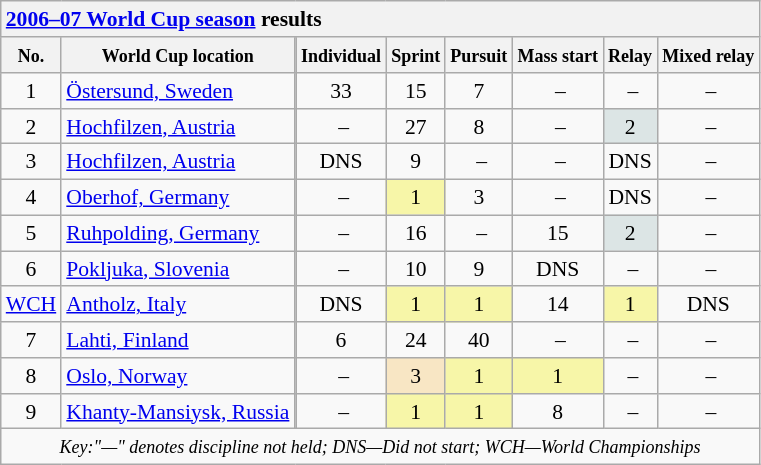<table class="wikitable collapsible collapsed" style="font-size:90%; text-align:center; float:left; margin:1em  1em 1em 0;">
<tr>
<th colspan="9" style="white-space:nowrap; text-align:left;"><a href='#'>2006–07 World Cup season</a> results  </th>
</tr>
<tr>
<th><small>No.</small></th>
<th><small>World Cup location</small></th>
<td rowspan="11" style="border-bottom-width:2x; padding:0;"></td>
<th><small>Individual</small></th>
<th><small>Sprint</small></th>
<th><small>Pursuit</small></th>
<th><small>Mass start</small></th>
<th><small>Relay</small></th>
<th><small>Mixed relay</small></th>
</tr>
<tr>
<td>1</td>
<td style="text-align:left;"><a href='#'>Östersund, Sweden</a></td>
<td>33</td>
<td>15</td>
<td>7</td>
<td> –</td>
<td> –</td>
<td> –</td>
</tr>
<tr>
<td>2</td>
<td style="text-align:left;"><a href='#'>Hochfilzen, Austria</a></td>
<td> –</td>
<td>27</td>
<td>8</td>
<td> –</td>
<td style="background:#dce5e5;">2</td>
<td> –</td>
</tr>
<tr>
<td>3</td>
<td style="text-align:left;"><a href='#'>Hochfilzen, Austria</a></td>
<td>DNS</td>
<td>9</td>
<td> –</td>
<td> –</td>
<td>DNS</td>
<td> –</td>
</tr>
<tr>
<td>4</td>
<td style="text-align:left;"><a href='#'>Oberhof, Germany</a></td>
<td> –</td>
<td style="background:#f7f6a8;">1</td>
<td>3</td>
<td> –</td>
<td>DNS</td>
<td> –</td>
</tr>
<tr>
<td>5</td>
<td style="text-align:left;"><a href='#'>Ruhpolding, Germany</a></td>
<td> –</td>
<td>16</td>
<td> –</td>
<td>15</td>
<td style="background:#dce5e5;">2</td>
<td> –</td>
</tr>
<tr>
<td>6</td>
<td style="text-align:left;"><a href='#'>Pokljuka, Slovenia</a></td>
<td> –</td>
<td>10</td>
<td>9</td>
<td>DNS</td>
<td> –</td>
<td> –</td>
</tr>
<tr>
<td><a href='#'>WCH</a></td>
<td style="text-align:left;"><a href='#'>Antholz, Italy</a></td>
<td>DNS</td>
<td style="background:#f7f6a8;">1</td>
<td style="background:#f7f6a8;">1</td>
<td>14</td>
<td style="background:#f7f6a8;">1</td>
<td>DNS</td>
</tr>
<tr>
<td>7</td>
<td style="text-align:left;"><a href='#'>Lahti, Finland</a></td>
<td>6</td>
<td>24</td>
<td>40</td>
<td> –</td>
<td> –</td>
<td> –</td>
</tr>
<tr>
<td>8</td>
<td style="text-align:left;"><a href='#'>Oslo, Norway</a></td>
<td> –</td>
<td style="background:#f8e6c4;">3</td>
<td style="background:#f7f6a8;">1</td>
<td style="background:#f7f6a8;">1</td>
<td> –</td>
<td> –</td>
</tr>
<tr>
<td>9</td>
<td style="text-align:left;"><a href='#'>Khanty-Mansiysk, Russia</a></td>
<td> –</td>
<td style="background:#f7f6a8;">1</td>
<td style="background:#f7f6a8;">1</td>
<td>8</td>
<td> –</td>
<td> –</td>
</tr>
<tr>
<td style="text-align:center;" colspan="9"><small><em>Key:"—" denotes discipline not held; DNS—Did not start; WCH—World Championships</em></small></td>
</tr>
</table>
